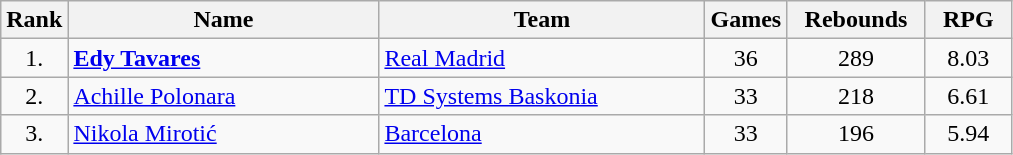<table class="wikitable" style="text-align: center;">
<tr>
<th>Rank</th>
<th width=200>Name</th>
<th width=210>Team</th>
<th>Games</th>
<th width=85>Rebounds</th>
<th width=50>RPG</th>
</tr>
<tr>
<td>1.</td>
<td align="left"> <strong><a href='#'>Edy Tavares</a></strong></td>
<td align="left"> <a href='#'>Real Madrid</a></td>
<td>36</td>
<td>289</td>
<td>8.03</td>
</tr>
<tr>
<td>2.</td>
<td align="left"> <a href='#'>Achille Polonara</a></td>
<td align="left"> <a href='#'>TD Systems Baskonia</a></td>
<td>33</td>
<td>218</td>
<td>6.61</td>
</tr>
<tr>
<td>3.</td>
<td align="left"> <a href='#'>Nikola Mirotić</a></td>
<td align="left"> <a href='#'>Barcelona</a></td>
<td>33</td>
<td>196</td>
<td>5.94</td>
</tr>
</table>
